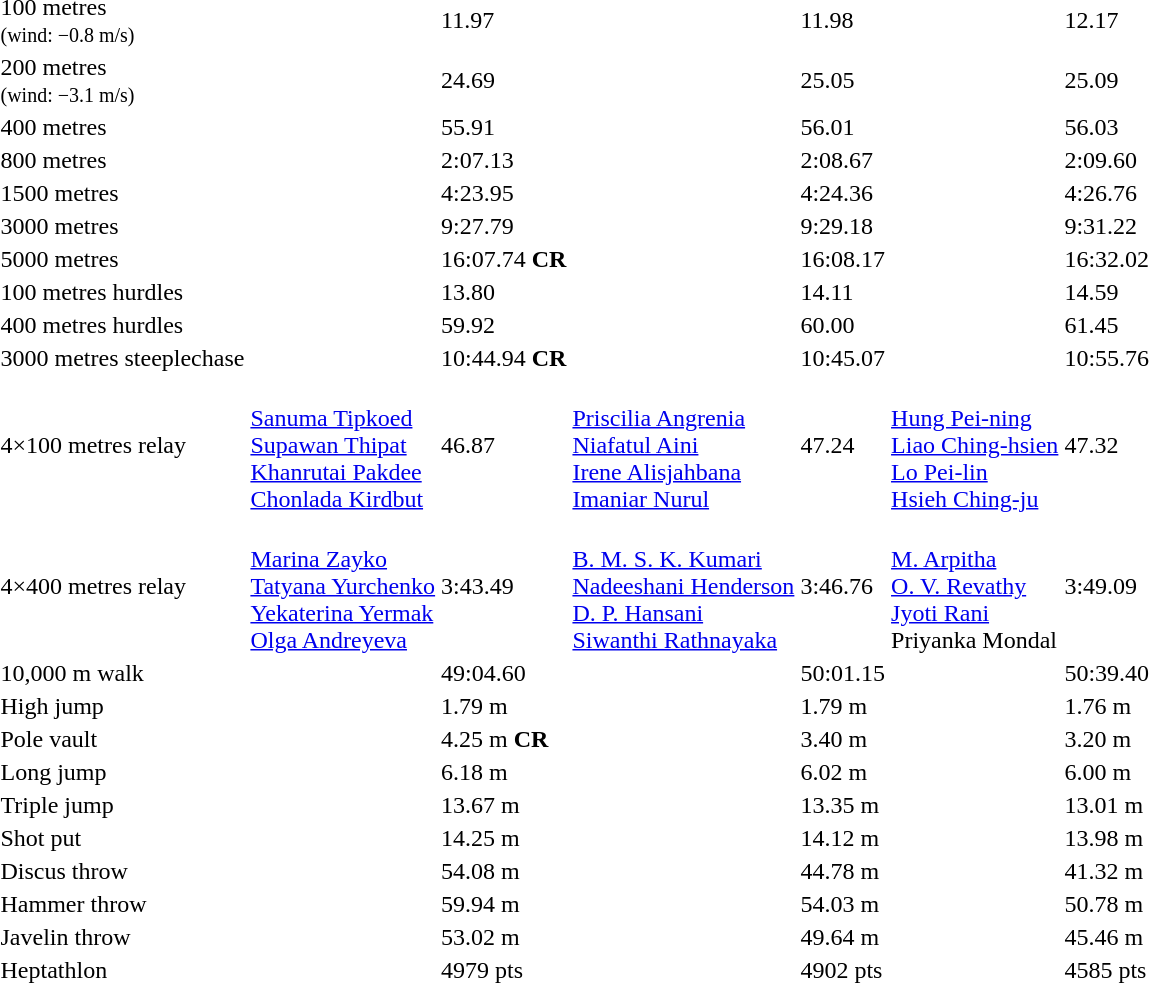<table>
<tr>
<td>100 metres<br><small>(wind: −0.8 m/s)</small></td>
<td></td>
<td>11.97</td>
<td></td>
<td>11.98</td>
<td></td>
<td>12.17</td>
</tr>
<tr>
<td>200 metres<br><small>(wind: −3.1 m/s)</small></td>
<td></td>
<td>24.69</td>
<td></td>
<td>25.05</td>
<td></td>
<td>25.09</td>
</tr>
<tr>
<td>400 metres</td>
<td></td>
<td>55.91</td>
<td></td>
<td>56.01</td>
<td></td>
<td>56.03</td>
</tr>
<tr>
<td>800 metres</td>
<td></td>
<td>2:07.13</td>
<td></td>
<td>2:08.67</td>
<td></td>
<td>2:09.60</td>
</tr>
<tr>
<td>1500 metres</td>
<td></td>
<td>4:23.95</td>
<td></td>
<td>4:24.36</td>
<td></td>
<td>4:26.76</td>
</tr>
<tr>
<td>3000 metres</td>
<td></td>
<td>9:27.79</td>
<td></td>
<td>9:29.18</td>
<td></td>
<td>9:31.22</td>
</tr>
<tr>
<td>5000 metres</td>
<td></td>
<td>16:07.74 <strong>CR</strong></td>
<td></td>
<td>16:08.17</td>
<td></td>
<td>16:32.02</td>
</tr>
<tr>
<td>100 metres hurdles</td>
<td></td>
<td>13.80</td>
<td></td>
<td>14.11</td>
<td></td>
<td>14.59</td>
</tr>
<tr>
<td>400 metres hurdles</td>
<td></td>
<td>59.92</td>
<td></td>
<td>60.00</td>
<td></td>
<td>61.45</td>
</tr>
<tr>
<td>3000 metres steeplechase</td>
<td></td>
<td>10:44.94 <strong>CR</strong></td>
<td></td>
<td>10:45.07</td>
<td></td>
<td>10:55.76</td>
</tr>
<tr>
<td>4×100 metres relay</td>
<td><br><a href='#'>Sanuma Tipkoed</a><br><a href='#'>Supawan Thipat</a><br><a href='#'>Khanrutai Pakdee</a><br><a href='#'>Chonlada Kirdbut</a></td>
<td>46.87</td>
<td><br><a href='#'>Priscilia Angrenia</a><br><a href='#'>Niafatul Aini</a><br><a href='#'>Irene Alisjahbana</a><br><a href='#'>Imaniar Nurul</a></td>
<td>47.24</td>
<td><br><a href='#'>Hung Pei-ning</a><br><a href='#'>Liao Ching-hsien</a><br><a href='#'>Lo Pei-lin</a><br><a href='#'>Hsieh Ching-ju</a></td>
<td>47.32</td>
</tr>
<tr>
<td>4×400 metres relay</td>
<td><br><a href='#'>Marina Zayko</a><br><a href='#'>Tatyana Yurchenko</a><br><a href='#'>Yekaterina Yermak</a><br><a href='#'>Olga Andreyeva</a></td>
<td>3:43.49</td>
<td><br><a href='#'>B. M. S. K. Kumari</a><br><a href='#'>Nadeeshani Henderson</a><br><a href='#'>D. P. Hansani</a><br><a href='#'>Siwanthi Rathnayaka</a></td>
<td>3:46.76</td>
<td><br><a href='#'>M. Arpitha</a><br><a href='#'>O. V. Revathy</a><br><a href='#'>Jyoti Rani</a><br>Priyanka Mondal</td>
<td>3:49.09</td>
</tr>
<tr>
<td>10,000 m walk</td>
<td></td>
<td>49:04.60</td>
<td></td>
<td>50:01.15</td>
<td></td>
<td>50:39.40</td>
</tr>
<tr>
<td>High jump</td>
<td></td>
<td>1.79 m</td>
<td></td>
<td>1.79 m</td>
<td></td>
<td>1.76 m</td>
</tr>
<tr>
<td>Pole vault</td>
<td></td>
<td>4.25 m <strong>CR</strong></td>
<td></td>
<td>3.40 m</td>
<td></td>
<td>3.20 m</td>
</tr>
<tr>
<td>Long jump</td>
<td></td>
<td>6.18 m</td>
<td></td>
<td>6.02 m</td>
<td></td>
<td>6.00 m</td>
</tr>
<tr>
<td>Triple jump</td>
<td></td>
<td>13.67 m</td>
<td></td>
<td>13.35 m</td>
<td></td>
<td>13.01 m</td>
</tr>
<tr>
<td>Shot put</td>
<td></td>
<td>14.25 m</td>
<td></td>
<td>14.12 m</td>
<td></td>
<td>13.98 m</td>
</tr>
<tr>
<td>Discus throw</td>
<td></td>
<td>54.08 m</td>
<td></td>
<td>44.78 m</td>
<td></td>
<td>41.32 m</td>
</tr>
<tr>
<td>Hammer throw</td>
<td></td>
<td>59.94 m</td>
<td></td>
<td>54.03 m</td>
<td></td>
<td>50.78 m</td>
</tr>
<tr>
<td>Javelin throw</td>
<td></td>
<td>53.02 m</td>
<td></td>
<td>49.64 m</td>
<td></td>
<td>45.46 m</td>
</tr>
<tr>
<td>Heptathlon</td>
<td></td>
<td>4979 pts</td>
<td></td>
<td>4902 pts</td>
<td></td>
<td>4585 pts</td>
</tr>
</table>
